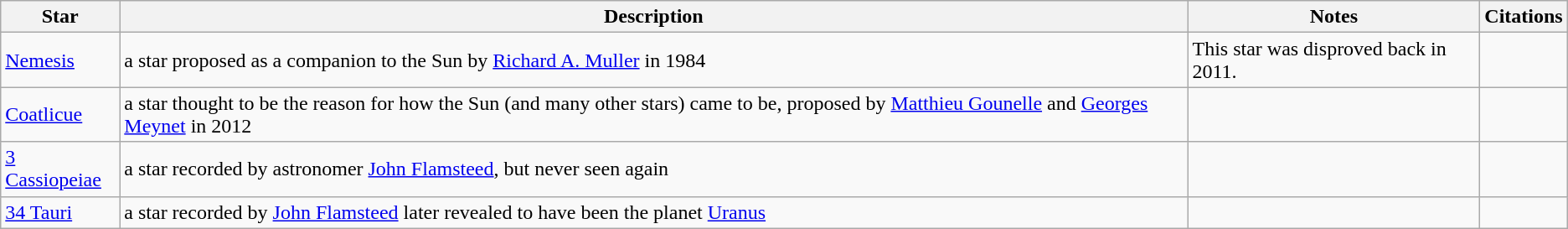<table class=wikitable>
<tr>
<th>Star</th>
<th>Description</th>
<th>Notes</th>
<th>Citations</th>
</tr>
<tr>
<td><a href='#'>Nemesis</a></td>
<td>a star proposed as a companion to the Sun by <a href='#'>Richard A. Muller</a> in 1984</td>
<td>This star was disproved back in 2011.</td>
<td></td>
</tr>
<tr>
<td><a href='#'>Coatlicue</a></td>
<td>a star thought to be the reason for how the Sun (and many other stars) came to be, proposed by <a href='#'>Matthieu Gounelle</a> and <a href='#'>Georges Meynet</a> in 2012</td>
<td></td>
<td></td>
</tr>
<tr>
<td><a href='#'>3 Cassiopeiae</a></td>
<td>a star recorded by astronomer <a href='#'>John Flamsteed</a>, but never seen again</td>
<td></td>
<td></td>
</tr>
<tr>
<td><a href='#'>34 Tauri</a></td>
<td>a star recorded by <a href='#'>John Flamsteed</a> later revealed to have been the planet <a href='#'>Uranus</a></td>
<td></td>
<td></td>
</tr>
</table>
